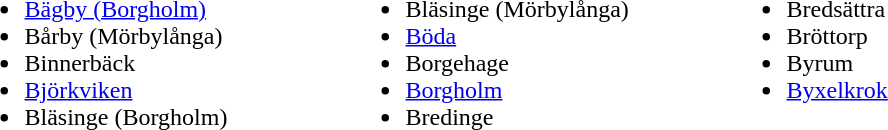<table class="" style="margin-bottom: 10px;">
<tr>
<td valign="top" width="250"><br><ul><li><a href='#'>Bägby (Borgholm)</a></li><li>Bårby (Mörbylånga)</li><li>Binnerbäck</li><li><a href='#'>Björkviken</a></li><li>Bläsinge (Borgholm)</li></ul></td>
<td valign="top" width="250"><br><ul><li>Bläsinge (Mörbylånga)</li><li><a href='#'>Böda</a></li><li>Borgehage</li><li><a href='#'>Borgholm</a></li><li>Bredinge</li></ul></td>
<td valign="top" width="250"><br><ul><li>Bredsättra</li><li>Bröttorp</li><li>Byrum</li><li><a href='#'>Byxelkrok</a></li></ul></td>
</tr>
</table>
